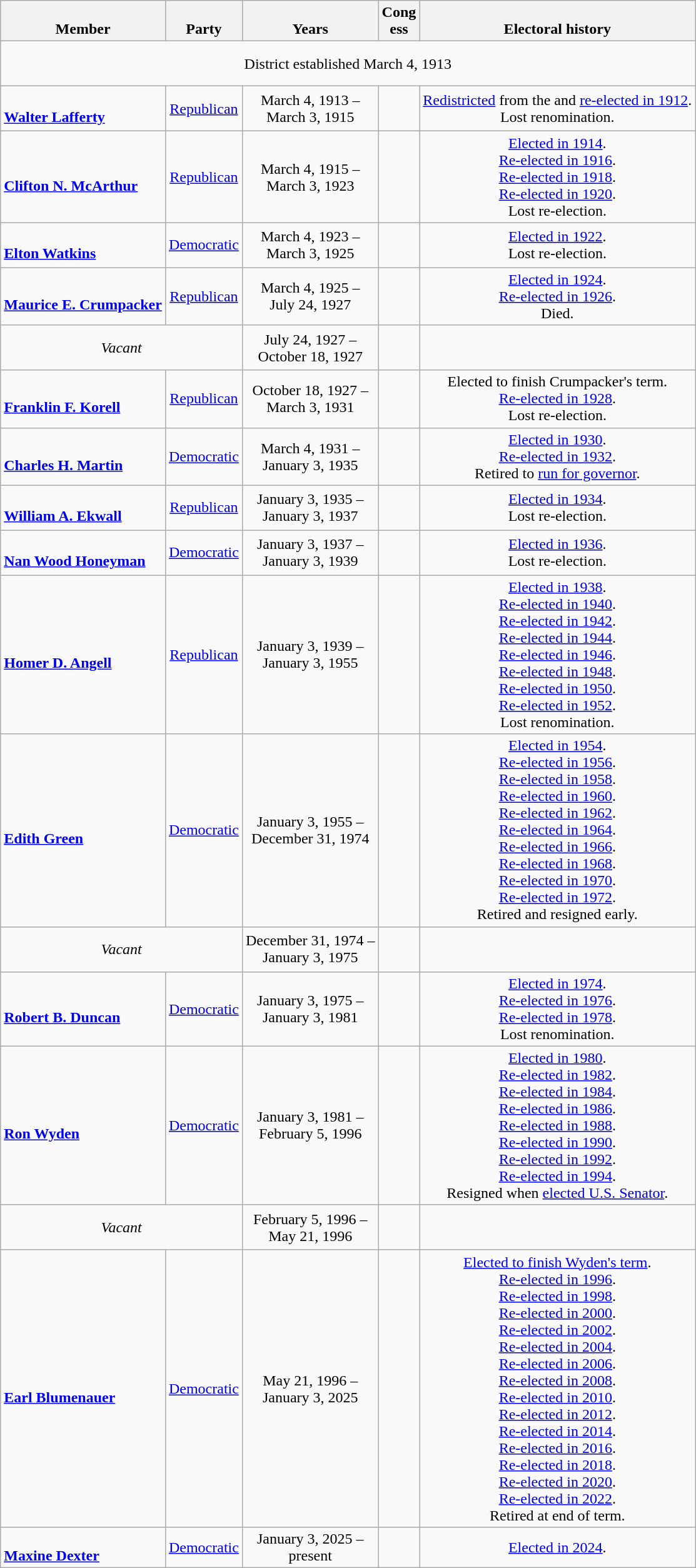<table class=wikitable style="text-align:center">
<tr valign=bottom>
<th>Member<br></th>
<th>Party</th>
<th>Years</th>
<th>Cong<br>ess</th>
<th>Electoral history</th>
</tr>
<tr style="height:3em">
<td colspan=5>District established March 4, 1913</td>
</tr>
<tr style="height:3em">
<td align=left><br><strong><a href='#'>Walter Lafferty</a></strong><br></td>
<td><a href='#'>Republican</a></td>
<td nowrap>March 4, 1913 –<br>March 3, 1915</td>
<td></td>
<td><a href='#'>Redistricted</a> from the  and <a href='#'>re-elected in 1912</a>.<br>Lost renomination.</td>
</tr>
<tr style="height:3em">
<td align=left><br><strong><a href='#'>Clifton N. McArthur</a></strong><br></td>
<td><a href='#'>Republican</a></td>
<td nowrap>March 4, 1915 –<br>March 3, 1923</td>
<td></td>
<td><a href='#'>Elected in 1914</a>.<br><a href='#'>Re-elected in 1916</a>.<br><a href='#'>Re-elected in 1918</a>.<br><a href='#'>Re-elected in 1920</a>.<br>Lost re-election.</td>
</tr>
<tr style="height:3em">
<td align=left><br><strong><a href='#'>Elton Watkins</a></strong><br></td>
<td><a href='#'>Democratic</a></td>
<td nowrap>March 4, 1923 –<br>March 3, 1925</td>
<td></td>
<td><a href='#'>Elected in 1922</a>.<br>Lost re-election.</td>
</tr>
<tr style="height:3em">
<td align=left><br><strong><a href='#'>Maurice E. Crumpacker</a></strong><br></td>
<td><a href='#'>Republican</a></td>
<td nowrap>March 4, 1925 –<br>July 24, 1927</td>
<td></td>
<td><a href='#'>Elected in 1924</a>.<br><a href='#'>Re-elected in 1926</a>.<br>Died.</td>
</tr>
<tr style="height:3em">
<td colspan=2><em>Vacant</em></td>
<td nowrap>July 24, 1927 –<br>October 18, 1927</td>
<td></td>
<td></td>
</tr>
<tr style="height:3em">
<td align=left><br><strong><a href='#'>Franklin F. Korell</a></strong><br></td>
<td><a href='#'>Republican</a></td>
<td nowrap>October 18, 1927 –<br>March 3, 1931</td>
<td></td>
<td>Elected to finish Crumpacker's term.<br><a href='#'>Re-elected in 1928</a>.<br>Lost re-election.</td>
</tr>
<tr style="height:3em">
<td align=left><br><strong><a href='#'>Charles H. Martin</a></strong><br></td>
<td><a href='#'>Democratic</a></td>
<td nowrap>March 4, 1931 –<br>January 3, 1935</td>
<td></td>
<td><a href='#'>Elected in 1930</a>.<br><a href='#'>Re-elected in 1932</a>.<br>Retired to <a href='#'>run for governor</a>.</td>
</tr>
<tr style="height:3em">
<td align=left><br><strong><a href='#'>William A. Ekwall</a></strong><br></td>
<td><a href='#'>Republican</a></td>
<td nowrap>January 3, 1935 –<br>January 3, 1937</td>
<td></td>
<td><a href='#'>Elected in 1934</a>.<br>Lost re-election.</td>
</tr>
<tr style="height:3em">
<td align=left><br><strong><a href='#'>Nan Wood Honeyman</a></strong><br></td>
<td><a href='#'>Democratic</a></td>
<td nowrap>January 3, 1937 –<br>January 3, 1939</td>
<td></td>
<td><a href='#'>Elected in 1936</a>.<br>Lost re-election.</td>
</tr>
<tr style="height:3em">
<td align=left><br><strong><a href='#'>Homer D. Angell</a></strong><br></td>
<td><a href='#'>Republican</a></td>
<td nowrap>January 3, 1939 –<br>January 3, 1955</td>
<td></td>
<td><a href='#'>Elected in 1938</a>.<br><a href='#'>Re-elected in 1940</a>.<br><a href='#'>Re-elected in 1942</a>.<br><a href='#'>Re-elected in 1944</a>.<br><a href='#'>Re-elected in 1946</a>.<br><a href='#'>Re-elected in 1948</a>.<br><a href='#'>Re-elected in 1950</a>.<br><a href='#'>Re-elected in 1952</a>.<br>Lost renomination.</td>
</tr>
<tr style="height:3em">
<td align=left><br><strong><a href='#'>Edith Green</a></strong><br></td>
<td><a href='#'>Democratic</a></td>
<td nowrap>January 3, 1955 –<br>December 31, 1974</td>
<td></td>
<td><a href='#'>Elected in 1954</a>.<br><a href='#'>Re-elected in 1956</a>.<br><a href='#'>Re-elected in 1958</a>.<br><a href='#'>Re-elected in 1960</a>.<br><a href='#'>Re-elected in 1962</a>.<br><a href='#'>Re-elected in 1964</a>.<br><a href='#'>Re-elected in 1966</a>.<br><a href='#'>Re-elected in 1968</a>.<br><a href='#'>Re-elected in 1970</a>.<br><a href='#'>Re-elected in 1972</a>.<br>Retired and resigned early.</td>
</tr>
<tr style="height:3em">
<td colspan=2><em>Vacant</em></td>
<td nowrap>December 31, 1974 –<br>January 3, 1975</td>
<td></td>
<td></td>
</tr>
<tr style="height:3em">
<td align=left><br><strong><a href='#'>Robert B. Duncan</a></strong><br></td>
<td><a href='#'>Democratic</a></td>
<td nowrap>January 3, 1975 –<br>January 3, 1981</td>
<td></td>
<td><a href='#'>Elected in 1974</a>.<br><a href='#'>Re-elected in 1976</a>.<br><a href='#'>Re-elected in 1978</a>.<br>Lost renomination.</td>
</tr>
<tr style="height:3em">
<td align=left><br><strong><a href='#'>Ron Wyden</a></strong><br></td>
<td><a href='#'>Democratic</a></td>
<td nowrap>January 3, 1981 –<br>February 5, 1996</td>
<td></td>
<td><a href='#'>Elected in 1980</a>.<br><a href='#'>Re-elected in 1982</a>.<br><a href='#'>Re-elected in 1984</a>.<br><a href='#'>Re-elected in 1986</a>.<br><a href='#'>Re-elected in 1988</a>.<br><a href='#'>Re-elected in 1990</a>.<br><a href='#'>Re-elected in 1992</a>.<br><a href='#'>Re-elected in 1994</a>.<br>Resigned when <a href='#'>elected U.S. Senator</a>.</td>
</tr>
<tr style="height:3em">
<td colspan=2><em>Vacant</em></td>
<td nowrap>February 5, 1996 –<br>May 21, 1996</td>
<td></td>
<td></td>
</tr>
<tr style="height:3em">
<td align=left><br><strong><a href='#'>Earl Blumenauer</a></strong><br></td>
<td><a href='#'>Democratic</a></td>
<td nowrap>May 21, 1996 –<br>January 3, 2025</td>
<td></td>
<td><a href='#'>Elected to finish Wyden's term</a>.<br><a href='#'>Re-elected in 1996</a>.<br><a href='#'>Re-elected in 1998</a>.<br><a href='#'>Re-elected in 2000</a>.<br><a href='#'>Re-elected in 2002</a>.<br><a href='#'>Re-elected in 2004</a>.<br><a href='#'>Re-elected in 2006</a>.<br><a href='#'>Re-elected in 2008</a>.<br><a href='#'>Re-elected in 2010</a>.<br><a href='#'>Re-elected in 2012</a>.<br><a href='#'>Re-elected in 2014</a>.<br><a href='#'>Re-elected in 2016</a>.<br><a href='#'>Re-elected in 2018</a>.<br><a href='#'>Re-elected in 2020</a>.<br><a href='#'>Re-elected in 2022</a>.<br>Retired at end of term.</td>
</tr>
<tr>
<td align=left><br><strong><a href='#'>Maxine Dexter</a></strong> <br></td>
<td><a href='#'>Democratic</a></td>
<td>January 3, 2025 –<br>present</td>
<td></td>
<td><a href='#'>Elected in 2024</a>.</td>
</tr>
</table>
